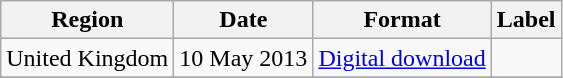<table class=wikitable>
<tr>
<th>Region</th>
<th>Date</th>
<th>Format</th>
<th>Label</th>
</tr>
<tr>
<td>United Kingdom</td>
<td>10 May 2013</td>
<td><a href='#'>Digital download</a></td>
<td></td>
</tr>
<tr>
</tr>
</table>
